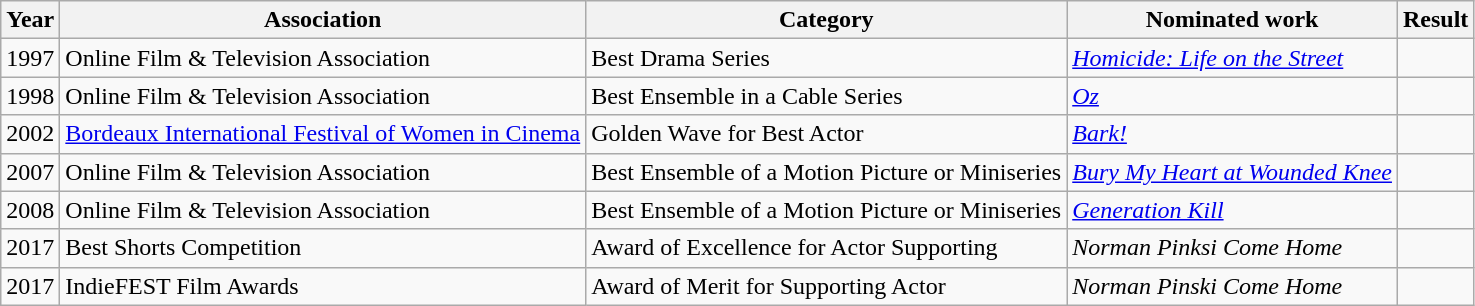<table class="wikitable sortable">
<tr>
<th>Year</th>
<th>Association</th>
<th>Category</th>
<th>Nominated work</th>
<th>Result</th>
</tr>
<tr>
<td>1997</td>
<td>Online Film & Television Association</td>
<td>Best Drama Series</td>
<td><em><a href='#'>Homicide: Life on the Street</a></em></td>
<td></td>
</tr>
<tr>
<td>1998</td>
<td>Online Film & Television Association</td>
<td>Best Ensemble in a Cable Series</td>
<td><em><a href='#'>Oz</a></em></td>
<td></td>
</tr>
<tr>
<td>2002</td>
<td><a href='#'>Bordeaux International Festival of Women in Cinema</a></td>
<td>Golden Wave for Best Actor</td>
<td><em><a href='#'>Bark!</a></em></td>
<td></td>
</tr>
<tr>
<td>2007</td>
<td>Online Film & Television Association</td>
<td>Best Ensemble of a Motion Picture or Miniseries</td>
<td><em><a href='#'>Bury My Heart at Wounded Knee</a></em></td>
<td></td>
</tr>
<tr>
<td>2008</td>
<td>Online Film & Television Association</td>
<td>Best Ensemble of a Motion Picture or Miniseries</td>
<td><em><a href='#'>Generation Kill</a></em></td>
<td></td>
</tr>
<tr>
<td>2017</td>
<td>Best Shorts Competition</td>
<td>Award of Excellence for Actor Supporting</td>
<td><em>Norman Pinksi Come Home</em></td>
<td></td>
</tr>
<tr>
<td>2017</td>
<td>IndieFEST Film Awards</td>
<td>Award of Merit for Supporting Actor</td>
<td><em>Norman Pinski Come Home</em></td>
<td></td>
</tr>
</table>
